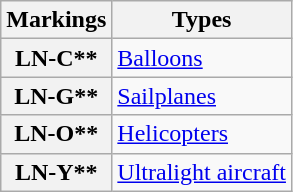<table class="wikitable plainrowheaders sortable">
<tr>
<th scope=col>Markings</th>
<th scope=col>Types</th>
</tr>
<tr>
<th scope=row>LN-C**</th>
<td><a href='#'>Balloons</a></td>
</tr>
<tr>
<th scope=row>LN-G**</th>
<td><a href='#'>Sailplanes</a></td>
</tr>
<tr>
<th scope=row>LN-O**</th>
<td><a href='#'>Helicopters</a></td>
</tr>
<tr>
<th scope=row>LN-Y**</th>
<td><a href='#'>Ultralight aircraft</a></td>
</tr>
</table>
